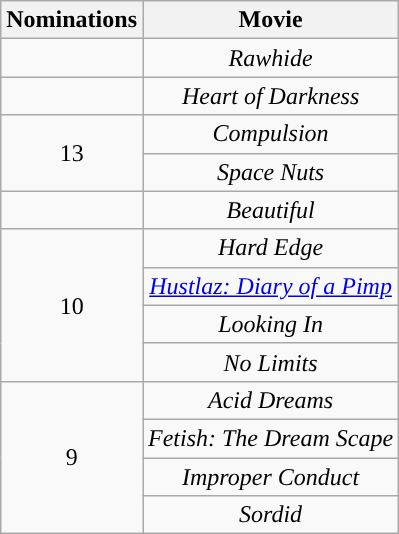<table class="wikitable" style="text-align: center">
<tr>
<th scope="col" width="55">Nominations</th>
<th scope="col" align="center">Movie</th>
</tr>
<tr>
<td></td>
<td><em>Rawhide</em></td>
</tr>
<tr>
<td></td>
<td><em>Heart of Darkness</em></td>
</tr>
<tr>
<td rowspan=2 style="text-align:center">13</td>
<td><em>Compulsion</em></td>
</tr>
<tr>
<td><em>Space Nuts</em></td>
</tr>
<tr>
<td></td>
<td><em>Beautiful</em></td>
</tr>
<tr>
<td rowspan=4 style="text-align:center">10</td>
<td><em>Hard Edge</em></td>
</tr>
<tr>
<td><em><a href='#'>Hustlaz: Diary of a Pimp</a></em></td>
</tr>
<tr>
<td><em>Looking In</em></td>
</tr>
<tr>
<td><em>No Limits</em></td>
</tr>
<tr>
<td rowspan=4 style="text-align:center">9</td>
<td><em>Acid Dreams</em></td>
</tr>
<tr>
<td><em>Fetish: The Dream Scape</em></td>
</tr>
<tr>
<td><em>Improper Conduct</em></td>
</tr>
<tr>
<td><em>Sordid</em></td>
</tr>
</table>
